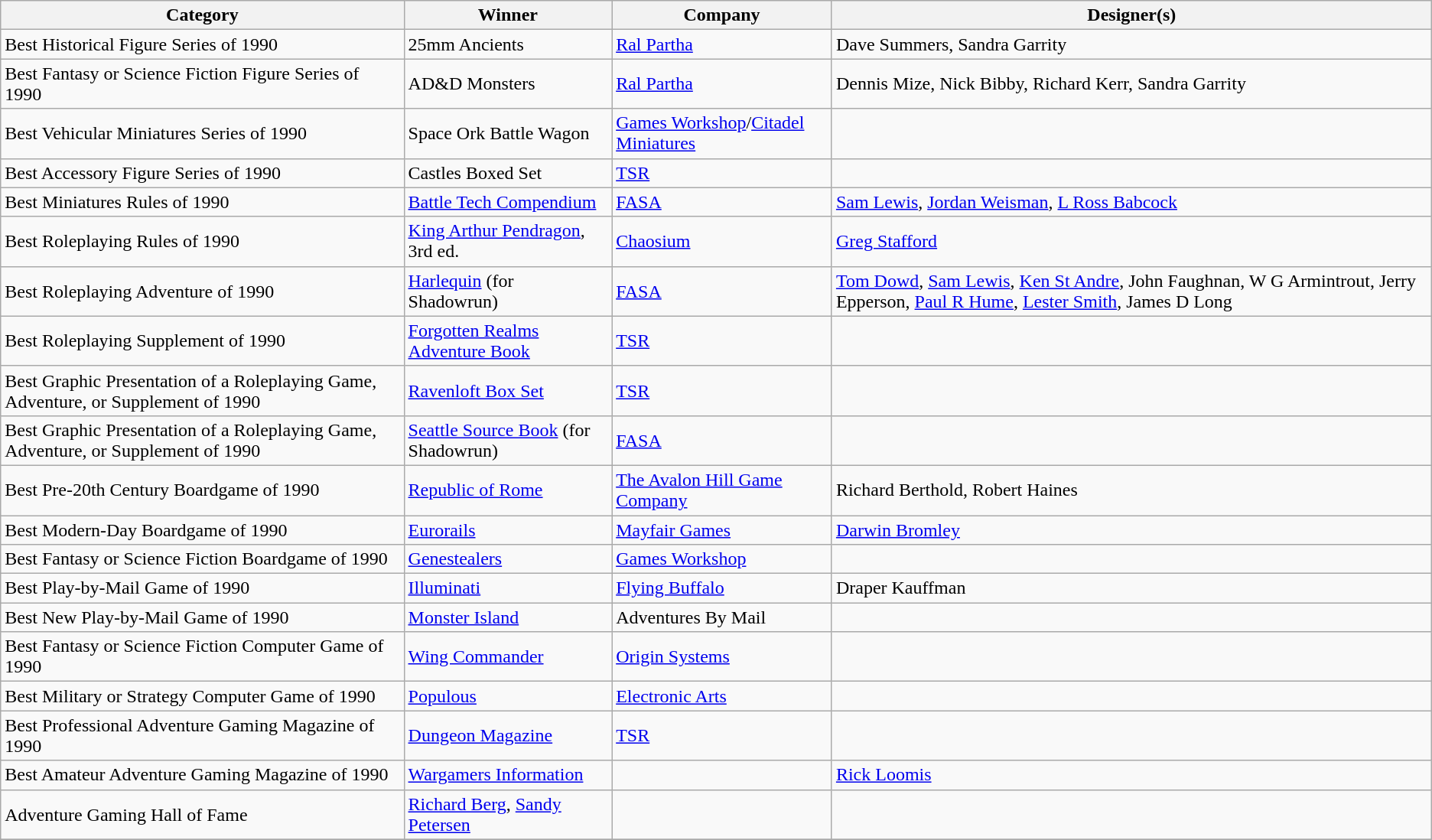<table class="wikitable">
<tr>
<th>Category</th>
<th>Winner</th>
<th>Company</th>
<th>Designer(s)</th>
</tr>
<tr>
<td>Best Historical Figure Series of 1990</td>
<td>25mm Ancients</td>
<td><a href='#'>Ral Partha</a></td>
<td>Dave Summers, Sandra Garrity</td>
</tr>
<tr>
<td>Best Fantasy or Science Fiction Figure Series of 1990</td>
<td>AD&D Monsters</td>
<td><a href='#'>Ral Partha</a></td>
<td>Dennis Mize, Nick Bibby, Richard Kerr, Sandra Garrity</td>
</tr>
<tr>
<td>Best Vehicular Miniatures Series of 1990</td>
<td>Space Ork Battle Wagon</td>
<td><a href='#'>Games Workshop</a>/<a href='#'>Citadel Miniatures</a></td>
<td></td>
</tr>
<tr>
<td>Best Accessory Figure Series of 1990</td>
<td>Castles Boxed Set</td>
<td><a href='#'>TSR</a></td>
<td></td>
</tr>
<tr>
<td>Best Miniatures Rules of 1990</td>
<td><a href='#'>Battle Tech Compendium</a></td>
<td><a href='#'>FASA</a></td>
<td><a href='#'>Sam Lewis</a>, <a href='#'>Jordan Weisman</a>, <a href='#'>L Ross Babcock</a></td>
</tr>
<tr>
<td>Best Roleplaying Rules of 1990</td>
<td><a href='#'>King Arthur Pendragon</a>, 3rd ed.</td>
<td><a href='#'>Chaosium</a></td>
<td><a href='#'>Greg Stafford</a></td>
</tr>
<tr>
<td>Best Roleplaying Adventure of 1990</td>
<td><a href='#'>Harlequin</a> (for Shadowrun)</td>
<td><a href='#'>FASA</a></td>
<td><a href='#'>Tom Dowd</a>, <a href='#'>Sam Lewis</a>, <a href='#'>Ken St Andre</a>, John Faughnan, W G Armintrout, Jerry Epperson, <a href='#'>Paul R Hume</a>, <a href='#'>Lester Smith</a>, James D Long</td>
</tr>
<tr>
<td>Best Roleplaying Supplement of 1990</td>
<td><a href='#'>Forgotten Realms Adventure Book</a></td>
<td><a href='#'>TSR</a></td>
<td></td>
</tr>
<tr>
<td>Best Graphic Presentation of a Roleplaying Game, Adventure, or Supplement of 1990</td>
<td><a href='#'>Ravenloft Box Set</a></td>
<td><a href='#'>TSR</a></td>
<td></td>
</tr>
<tr>
<td>Best Graphic Presentation of a Roleplaying Game, Adventure, or Supplement of 1990</td>
<td><a href='#'>Seattle Source Book</a> (for Shadowrun)</td>
<td><a href='#'>FASA</a></td>
<td></td>
</tr>
<tr>
<td>Best Pre-20th Century Boardgame of 1990</td>
<td><a href='#'>Republic of Rome</a></td>
<td><a href='#'>The Avalon Hill Game Company</a></td>
<td>Richard Berthold, Robert Haines</td>
</tr>
<tr>
<td>Best Modern-Day Boardgame of 1990</td>
<td><a href='#'>Eurorails</a></td>
<td><a href='#'>Mayfair Games</a></td>
<td><a href='#'>Darwin Bromley</a></td>
</tr>
<tr>
<td>Best Fantasy or Science Fiction Boardgame of 1990</td>
<td><a href='#'>Genestealers</a></td>
<td><a href='#'>Games Workshop</a></td>
<td></td>
</tr>
<tr>
<td>Best Play-by-Mail Game of 1990</td>
<td><a href='#'>Illuminati</a></td>
<td><a href='#'>Flying Buffalo</a></td>
<td>Draper Kauffman</td>
</tr>
<tr>
<td>Best New Play-by-Mail Game of 1990</td>
<td><a href='#'>Monster Island</a></td>
<td>Adventures By Mail</td>
<td></td>
</tr>
<tr>
<td>Best Fantasy or Science Fiction Computer Game of 1990</td>
<td><a href='#'>Wing Commander</a></td>
<td><a href='#'>Origin Systems</a></td>
<td></td>
</tr>
<tr>
<td>Best Military or Strategy Computer Game of 1990</td>
<td><a href='#'>Populous</a></td>
<td><a href='#'>Electronic Arts</a></td>
<td></td>
</tr>
<tr>
<td>Best Professional Adventure Gaming Magazine of 1990</td>
<td><a href='#'>Dungeon Magazine</a></td>
<td><a href='#'>TSR</a></td>
<td></td>
</tr>
<tr>
<td>Best Amateur Adventure Gaming Magazine of 1990</td>
<td><a href='#'>Wargamers Information</a></td>
<td></td>
<td><a href='#'>Rick Loomis</a></td>
</tr>
<tr>
<td>Adventure Gaming Hall of Fame</td>
<td><a href='#'>Richard Berg</a>, <a href='#'>Sandy Petersen</a></td>
<td></td>
<td></td>
</tr>
<tr>
</tr>
</table>
